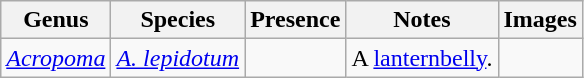<table class="wikitable" align="center">
<tr>
<th>Genus</th>
<th>Species</th>
<th>Presence</th>
<th>Notes</th>
<th>Images</th>
</tr>
<tr>
<td><em><a href='#'>Acropoma</a></em></td>
<td><a href='#'><em>A. lepidotum</em></a></td>
<td></td>
<td>A <a href='#'>lanternbelly</a>.</td>
<td></td>
</tr>
</table>
